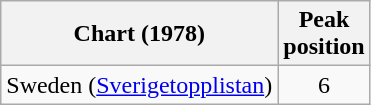<table class="wikitable">
<tr>
<th>Chart (1978)</th>
<th>Peak<br>position</th>
</tr>
<tr>
<td>Sweden (<a href='#'>Sverigetopplistan</a>)</td>
<td align="center">6</td>
</tr>
</table>
